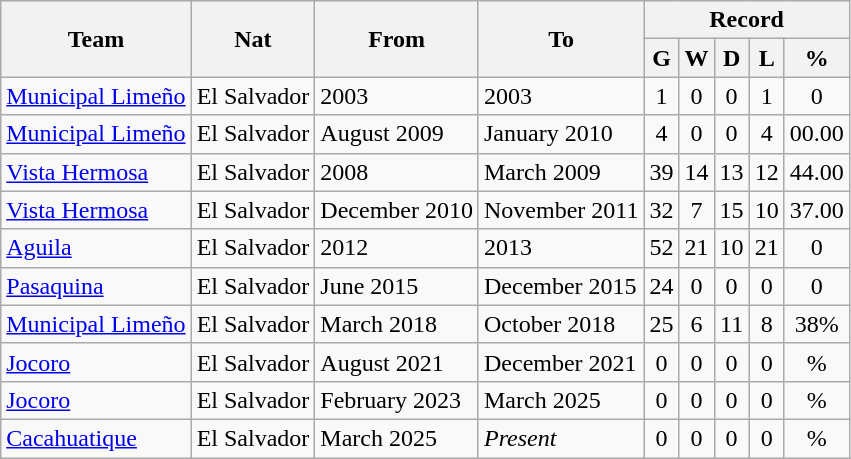<table class="wikitable" style="text-align: center">
<tr>
<th rowspan="2">Team</th>
<th rowspan="2">Nat</th>
<th rowspan="2">From</th>
<th rowspan="2">To</th>
<th colspan="5">Record</th>
</tr>
<tr>
<th>G</th>
<th>W</th>
<th>D</th>
<th>L</th>
<th>%</th>
</tr>
<tr>
<td align=left><a href='#'>Municipal Limeño</a></td>
<td>El Salvador</td>
<td align=left>2003</td>
<td align=left>2003</td>
<td>1</td>
<td>0</td>
<td>0</td>
<td>1</td>
<td>0</td>
</tr>
<tr>
<td align=left><a href='#'>Municipal Limeño</a></td>
<td>El Salvador</td>
<td align=left>August 2009</td>
<td align=left>January 2010</td>
<td>4</td>
<td>0</td>
<td>0</td>
<td>4</td>
<td>00.00</td>
</tr>
<tr>
<td align=left><a href='#'>Vista Hermosa</a></td>
<td>El Salvador</td>
<td align=left>2008</td>
<td align=left>March 2009</td>
<td>39</td>
<td>14</td>
<td>13</td>
<td>12</td>
<td>44.00</td>
</tr>
<tr>
<td align=left><a href='#'>Vista Hermosa</a></td>
<td>El Salvador</td>
<td align=left>December 2010</td>
<td align=left>November 2011</td>
<td>32</td>
<td>7</td>
<td>15</td>
<td>10</td>
<td>37.00</td>
</tr>
<tr>
<td align=left><a href='#'>Aguila</a></td>
<td>El Salvador</td>
<td align=left>2012</td>
<td align=left>2013</td>
<td>52</td>
<td>21</td>
<td>10</td>
<td>21</td>
<td>0</td>
</tr>
<tr>
<td align=left><a href='#'>Pasaquina</a></td>
<td>El Salvador</td>
<td align=left>June 2015</td>
<td align=left>December 2015</td>
<td>24</td>
<td>0</td>
<td>0</td>
<td>0</td>
<td>0</td>
</tr>
<tr>
<td align=left><a href='#'>Municipal Limeño</a></td>
<td>El Salvador</td>
<td align=left>March 2018</td>
<td align=left>October 2018</td>
<td>25</td>
<td>6</td>
<td>11</td>
<td>8</td>
<td>38%</td>
</tr>
<tr>
<td align=left><a href='#'>Jocoro</a></td>
<td>El Salvador</td>
<td align=left>August 2021</td>
<td align=left>December 2021</td>
<td>0</td>
<td>0</td>
<td>0</td>
<td>0</td>
<td>%</td>
</tr>
<tr>
<td align=left><a href='#'>Jocoro</a></td>
<td>El Salvador</td>
<td align=left>February 2023</td>
<td align=left>March 2025</td>
<td>0</td>
<td>0</td>
<td>0</td>
<td>0</td>
<td>%</td>
</tr>
<tr>
<td align=left><a href='#'>Cacahuatique</a></td>
<td>El Salvador</td>
<td align=left>March 2025</td>
<td align=left><em>Present</em></td>
<td>0</td>
<td>0</td>
<td>0</td>
<td>0</td>
<td>%</td>
</tr>
</table>
